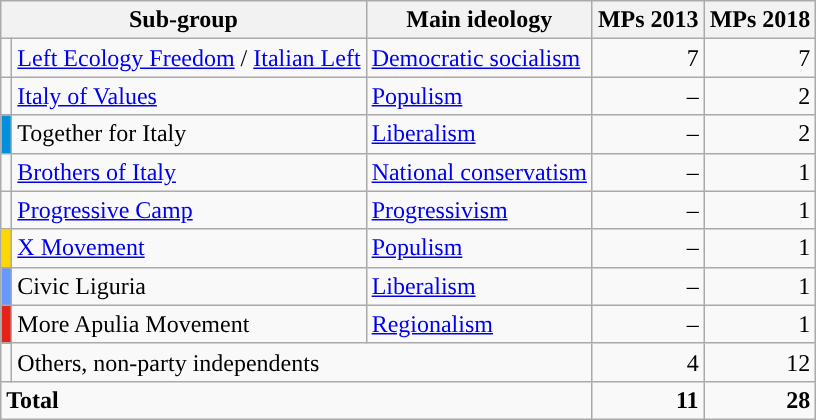<table class="wikitable" style="font-size:100%">
<tr>
<th colspan=2>Sub-group</th>
<th>Main ideology</th>
<th>MPs 2013</th>
<th>MPs 2018</th>
</tr>
<tr>
<td></td>
<td><a href='#'>Left Ecology Freedom</a> / <a href='#'>Italian Left</a></td>
<td><a href='#'>Democratic socialism</a></td>
<td align=right>7</td>
<td align=right>7</td>
</tr>
<tr>
<td></td>
<td><a href='#'>Italy of Values</a></td>
<td><a href='#'>Populism</a></td>
<td align=right>–</td>
<td align=right>2</td>
</tr>
<tr>
<td bgcolor="#0090DD"></td>
<td>Together for Italy</td>
<td><a href='#'>Liberalism</a></td>
<td align=right>–</td>
<td align=right>2</td>
</tr>
<tr>
<td></td>
<td><a href='#'>Brothers of Italy</a></td>
<td><a href='#'>National conservatism</a></td>
<td align=right>–</td>
<td align=right>1</td>
</tr>
<tr>
<td></td>
<td><a href='#'>Progressive Camp</a></td>
<td><a href='#'>Progressivism</a></td>
<td align=right>–</td>
<td align=right>1</td>
</tr>
<tr>
<td bgcolor="gold"></td>
<td><a href='#'>X Movement</a></td>
<td><a href='#'>Populism</a></td>
<td align=right>–</td>
<td align=right>1</td>
</tr>
<tr>
<td bgcolor="#6698FF"></td>
<td>Civic Liguria</td>
<td><a href='#'>Liberalism</a></td>
<td align=right>–</td>
<td align=right>1</td>
</tr>
<tr>
<td bgcolor="#E42217"></td>
<td>More Apulia Movement</td>
<td><a href='#'>Regionalism</a></td>
<td align=right>–</td>
<td align=right>1</td>
</tr>
<tr>
<td></td>
<td colspan=2>Others, non-party independents</td>
<td align=right>4</td>
<td align=right>12</td>
</tr>
<tr>
<td colspan=3><strong>Total</strong></td>
<td align=right><strong>11</strong></td>
<td align=right><strong>28</strong></td>
</tr>
</table>
